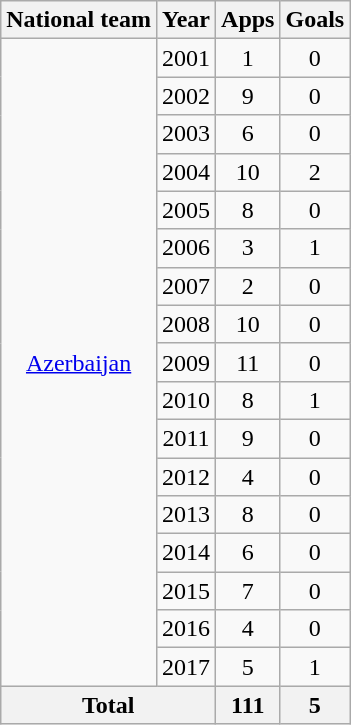<table class="wikitable" style="text-align:center">
<tr>
<th>National team</th>
<th>Year</th>
<th>Apps</th>
<th>Goals</th>
</tr>
<tr>
<td rowspan="17"><a href='#'>Azerbaijan</a></td>
<td>2001</td>
<td>1</td>
<td>0</td>
</tr>
<tr>
<td>2002</td>
<td>9</td>
<td>0</td>
</tr>
<tr>
<td>2003</td>
<td>6</td>
<td>0</td>
</tr>
<tr>
<td>2004</td>
<td>10</td>
<td>2</td>
</tr>
<tr>
<td>2005</td>
<td>8</td>
<td>0</td>
</tr>
<tr>
<td>2006</td>
<td>3</td>
<td>1</td>
</tr>
<tr>
<td>2007</td>
<td>2</td>
<td>0</td>
</tr>
<tr>
<td>2008</td>
<td>10</td>
<td>0</td>
</tr>
<tr>
<td>2009</td>
<td>11</td>
<td>0</td>
</tr>
<tr>
<td>2010</td>
<td>8</td>
<td>1</td>
</tr>
<tr>
<td>2011</td>
<td>9</td>
<td>0</td>
</tr>
<tr>
<td>2012</td>
<td>4</td>
<td>0</td>
</tr>
<tr>
<td>2013</td>
<td>8</td>
<td>0</td>
</tr>
<tr>
<td>2014</td>
<td>6</td>
<td>0</td>
</tr>
<tr>
<td>2015</td>
<td>7</td>
<td>0</td>
</tr>
<tr>
<td>2016</td>
<td>4</td>
<td>0</td>
</tr>
<tr>
<td>2017</td>
<td>5</td>
<td>1</td>
</tr>
<tr>
<th colspan="2">Total</th>
<th>111</th>
<th>5</th>
</tr>
</table>
